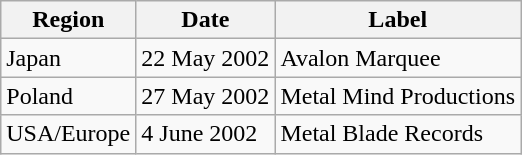<table class="wikitable plainrowheaders">
<tr>
<th scope="col">Region</th>
<th scope="col">Date</th>
<th scope="col">Label</th>
</tr>
<tr>
<td>Japan</td>
<td>22 May 2002</td>
<td>Avalon Marquee</td>
</tr>
<tr>
<td>Poland</td>
<td>27 May 2002</td>
<td>Metal Mind Productions</td>
</tr>
<tr>
<td>USA/Europe</td>
<td>4 June 2002</td>
<td>Metal Blade Records</td>
</tr>
</table>
